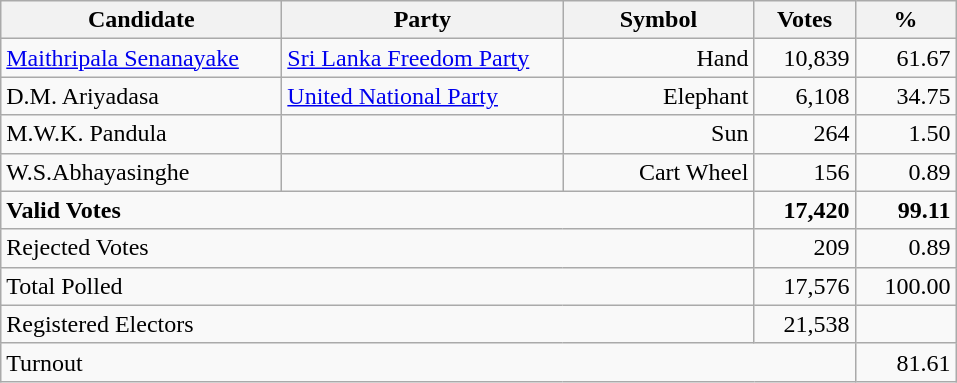<table class="wikitable" border="1" style="text-align:right;">
<tr>
<th align=left width="180">Candidate</th>
<th align=left width="180">Party</th>
<th align=left width="120">Symbol</th>
<th align=left width="60">Votes</th>
<th align=left width="60">%</th>
</tr>
<tr>
<td align=left><a href='#'>Maithripala Senanayake</a></td>
<td align=left><a href='#'>Sri Lanka Freedom Party</a></td>
<td>Hand</td>
<td>10,839</td>
<td>61.67</td>
</tr>
<tr>
<td align=left>D.M. Ariyadasa</td>
<td align=left><a href='#'>United National Party</a></td>
<td>Elephant</td>
<td>6,108</td>
<td>34.75</td>
</tr>
<tr>
<td align=left>M.W.K. Pandula</td>
<td align=left></td>
<td>Sun</td>
<td>264</td>
<td>1.50</td>
</tr>
<tr>
<td align=left>W.S.Abhayasinghe</td>
<td align=left></td>
<td>Cart Wheel</td>
<td>156</td>
<td>0.89</td>
</tr>
<tr>
<td align=left colspan=3><strong>Valid Votes</strong></td>
<td><strong>17,420</strong></td>
<td><strong>99.11</strong></td>
</tr>
<tr>
<td align=left colspan=3>Rejected Votes</td>
<td>209</td>
<td>0.89</td>
</tr>
<tr>
<td align=left colspan=3>Total Polled</td>
<td>17,576</td>
<td>100.00</td>
</tr>
<tr>
<td align=left colspan=3>Registered Electors</td>
<td>21,538</td>
<td></td>
</tr>
<tr>
<td align=left colspan=4>Turnout</td>
<td>81.61</td>
</tr>
</table>
